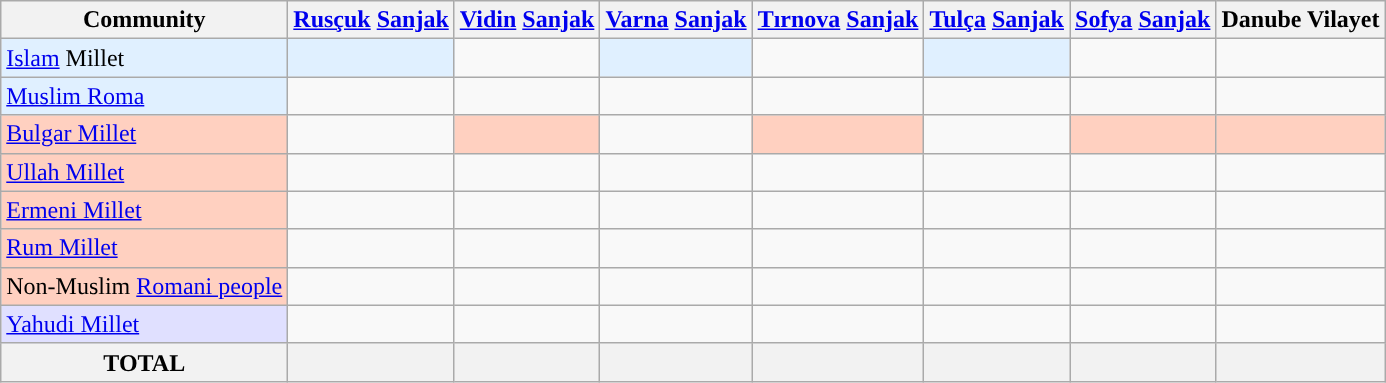<table class="wikitable sortable">
<tr>
<th>Community</th>
<th><a href='#'>Rusçuk</a> <a href='#'>Sanjak</a></th>
<th><a href='#'>Vidin</a> <a href='#'>Sanjak</a></th>
<th><a href='#'>Varna</a> <a href='#'>Sanjak</a></th>
<th><a href='#'>Tırnova</a> <a href='#'>Sanjak</a></th>
<th><a href='#'>Tulça</a> <a href='#'>Sanjak</a></th>
<th><a href='#'>Sofya</a> <a href='#'>Sanjak</a></th>
<th>Danube Vilayet</th>
</tr>
<tr>
<td style="background:#E0F0FF;"><a href='#'>Islam</a> Millet</td>
<td style="background:#E0F0FF;"></td>
<td></td>
<td style="background:#E0F0FF; "></td>
<td></td>
<td style="background:#E0F0FF; "></td>
<td></td>
<td style="text-align:right;"></td>
</tr>
<tr>
<td style="background:#E0F0FF;"><a href='#'>Muslim Roma</a></td>
<td></td>
<td></td>
<td></td>
<td></td>
<td></td>
<td></td>
<td style="text-align:right;"></td>
</tr>
<tr>
<td style="background:#FFD0C0;"><a href='#'>Bulgar Millet</a></td>
<td></td>
<td style="background:#FFD0C0;"></td>
<td></td>
<td style="background:#FFD0C0;"></td>
<td></td>
<td style="background:#FFD0C0;"></td>
<td style="background:#FFD0C0; text-align:right;"></td>
</tr>
<tr>
<td style="background:#FFD0C0;"><a href='#'>Ullah Millet</a></td>
<td></td>
<td></td>
<td></td>
<td></td>
<td></td>
<td></td>
<td style="text-align:right;"></td>
</tr>
<tr>
<td style="background:#FFD0C0;"><a href='#'>Ermeni Millet</a></td>
<td></td>
<td></td>
<td></td>
<td></td>
<td></td>
<td></td>
<td style="text-align:right;"></td>
</tr>
<tr>
<td style="background:#FFD0C0;"><a href='#'>Rum Millet</a></td>
<td></td>
<td></td>
<td></td>
<td></td>
<td></td>
<td></td>
<td style="text-align:right;"></td>
</tr>
<tr>
<td style="background:#FFD0C0;">Non-Muslim <a href='#'>Romani people</a></td>
<td></td>
<td></td>
<td></td>
<td></td>
<td></td>
<td></td>
<td style="text-align:right;"></td>
</tr>
<tr>
<td style="background:#E0E0FF;"><a href='#'>Yahudi Millet</a></td>
<td></td>
<td></td>
<td></td>
<td></td>
<td></td>
<td></td>
<td style="text-align:right;"></td>
</tr>
<tr>
<th><strong>TOTAL</strong></th>
<th></th>
<th></th>
<th></th>
<th></th>
<th></th>
<th></th>
<th></th>
</tr>
</table>
